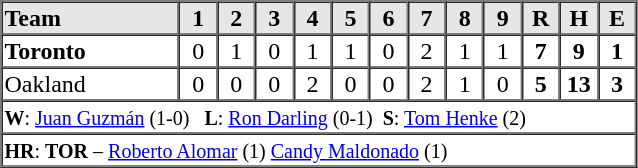<table border=1 cellspacing=0 width=425 style="margin-left:3em;">
<tr style="text-align:center; background-color:#e6e6e6;">
<th align=left width=28%>Team</th>
<th width=6%>1</th>
<th width=6%>2</th>
<th width=6%>3</th>
<th width=6%>4</th>
<th width=6%>5</th>
<th width=6%>6</th>
<th width=6%>7</th>
<th width=6%>8</th>
<th width=6%>9</th>
<th width=6%>R</th>
<th width=6%>H</th>
<th width=6%>E</th>
</tr>
<tr style="text-align:center;">
<td align=left><strong>Toronto</strong></td>
<td>0</td>
<td>1</td>
<td>0</td>
<td>1</td>
<td>1</td>
<td>0</td>
<td>2</td>
<td>1</td>
<td>1</td>
<td><strong>7</strong></td>
<td><strong>9</strong></td>
<td><strong>1</strong></td>
</tr>
<tr style="text-align:center;">
<td align=left>Oakland</td>
<td>0</td>
<td>0</td>
<td>0</td>
<td>2</td>
<td>0</td>
<td>0</td>
<td>2</td>
<td>1</td>
<td>0</td>
<td><strong>5</strong></td>
<td><strong>13</strong></td>
<td><strong>3</strong></td>
</tr>
<tr style="text-align:left;">
<td colspan=13><small><strong>W</strong>: <a href='#'>Juan Guzmán</a> (1-0)   <strong>L</strong>: <a href='#'>Ron Darling</a> (0-1)  <strong>S</strong>: <a href='#'>Tom Henke</a> (2)</small></td>
</tr>
<tr style="text-align:left;">
<td colspan=13><small><strong>HR</strong>: <strong>TOR</strong> – <a href='#'>Roberto Alomar</a> (1) <a href='#'>Candy Maldonado</a> (1)</small></td>
</tr>
</table>
